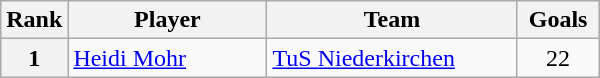<table class="wikitable" width = 400>
<tr>
<th width = 20>Rank</th>
<th width = 150>Player</th>
<th width = 180>Team</th>
<th width = 50>Goals</th>
</tr>
<tr>
<th>1</th>
<td align="left"> <a href='#'>Heidi Mohr</a></td>
<td><a href='#'>TuS Niederkirchen</a></td>
<td align="center">22</td>
</tr>
</table>
